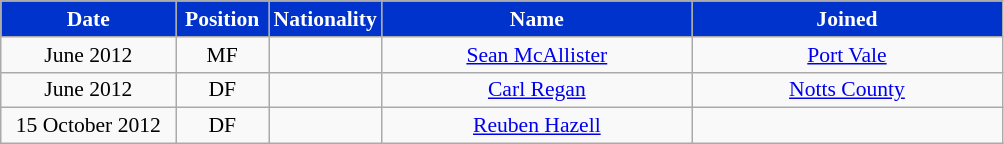<table class="wikitable"  style="text-align:center; font-size:90%; ">
<tr>
<th style="background:#03c; color:white; width:110px;">Date</th>
<th style="background:#03c; color:white; width:55px;">Position</th>
<th style="background:#03c; color:white; width:55px;">Nationality</th>
<th style="background:#03c; color:white; width:200px;">Name</th>
<th style="background:#03c; color:white; width:200px;">Joined</th>
</tr>
<tr>
<td>June 2012</td>
<td>MF</td>
<td></td>
<td><a href='#'>Sean McAllister</a></td>
<td><a href='#'>Port Vale</a></td>
</tr>
<tr>
<td>June 2012</td>
<td>DF</td>
<td></td>
<td><a href='#'>Carl Regan</a></td>
<td><a href='#'>Notts County</a></td>
</tr>
<tr>
<td>15 October 2012</td>
<td>DF</td>
<td></td>
<td><a href='#'>Reuben Hazell</a></td>
<td></td>
</tr>
</table>
